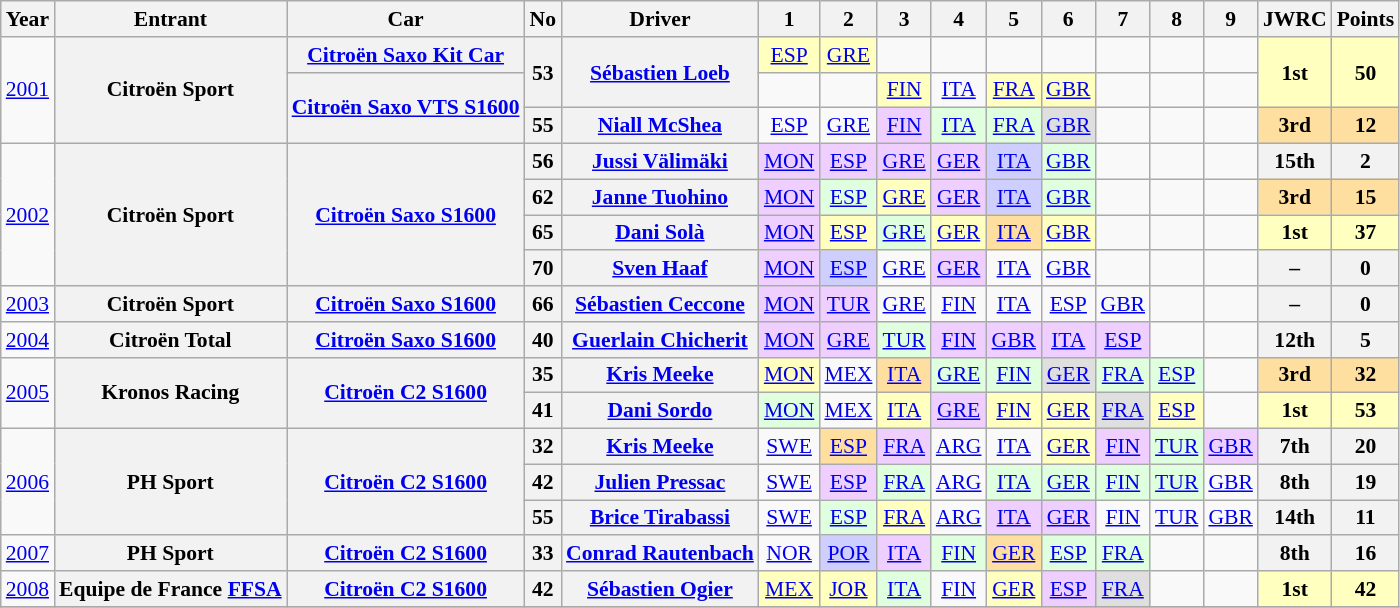<table class="wikitable" style="text-align:center; font-size:90%">
<tr>
<th>Year</th>
<th>Entrant</th>
<th>Car</th>
<th>No</th>
<th>Driver</th>
<th>1</th>
<th>2</th>
<th>3</th>
<th>4</th>
<th>5</th>
<th>6</th>
<th>7</th>
<th>8</th>
<th>9</th>
<th>JWRC</th>
<th>Points</th>
</tr>
<tr>
<td rowspan=3><a href='#'>2001</a></td>
<th rowspan=3>Citroën Sport</th>
<th><a href='#'>Citroën Saxo Kit Car</a></th>
<th rowspan=2>53</th>
<th rowspan=2> <a href='#'>Sébastien Loeb</a></th>
<td style="background:#FFFFBF;"><a href='#'>ESP</a><br></td>
<td style="background:#FFFFBF;"><a href='#'>GRE</a><br></td>
<td></td>
<td></td>
<td></td>
<td></td>
<td></td>
<td></td>
<td></td>
<td rowspan=2 style="background:#FFFFBF;"><strong>1st</strong></td>
<td rowspan=2 style="background:#FFFFBF;"><strong>50</strong></td>
</tr>
<tr>
<th rowspan=2><a href='#'>Citroën Saxo VTS S1600</a></th>
<td></td>
<td></td>
<td style="background:#FFFFBF;"><a href='#'>FIN</a><br></td>
<td><a href='#'>ITA</a></td>
<td style="background:#FFFFBF;"><a href='#'>FRA</a><br></td>
<td style="background:#FFFFBF;"><a href='#'>GBR</a><br></td>
<td></td>
<td></td>
<td></td>
</tr>
<tr>
<th>55</th>
<th> <a href='#'>Niall McShea</a></th>
<td><a href='#'>ESP</a></td>
<td><a href='#'>GRE</a></td>
<td style="background:#EFCFFF;"><a href='#'>FIN</a><br></td>
<td style="background:#DFFFDF;"><a href='#'>ITA</a><br></td>
<td style="background:#DFFFDF;"><a href='#'>FRA</a><br></td>
<td style="background:#DFDFDF;"><a href='#'>GBR</a><br></td>
<td></td>
<td></td>
<td></td>
<td style="background:#FFDF9F;"><strong>3rd</strong></td>
<td style="background:#FFDF9F;"><strong>12</strong></td>
</tr>
<tr>
<td rowspan=4><a href='#'>2002</a></td>
<th rowspan=4>Citroën Sport</th>
<th rowspan=4><a href='#'>Citroën Saxo S1600</a></th>
<th>56</th>
<th> <a href='#'>Jussi Välimäki</a></th>
<td style="background:#EFCFFF;"><a href='#'>MON</a><br></td>
<td style="background:#EFCFFF;"><a href='#'>ESP</a><br></td>
<td style="background:#EFCFFF;"><a href='#'>GRE</a><br></td>
<td style="background:#EFCFFF;"><a href='#'>GER</a><br></td>
<td style="background:#CFCFFF;"><a href='#'>ITA</a><br></td>
<td style="background:#DFFFDF;"><a href='#'>GBR</a><br></td>
<td></td>
<td></td>
<td></td>
<th>15th</th>
<th>2</th>
</tr>
<tr>
<th>62</th>
<th> <a href='#'>Janne Tuohino</a></th>
<td style="background:#EFCFFF;"><a href='#'>MON</a><br></td>
<td style="background:#DFFFDF;"><a href='#'>ESP</a><br></td>
<td style="background:#FFFFBF;"><a href='#'>GRE</a><br></td>
<td style="background:#EFCFFF;"><a href='#'>GER</a><br></td>
<td style="background:#CFCFFF;"><a href='#'>ITA</a><br></td>
<td style="background:#DFFFDF;"><a href='#'>GBR</a><br></td>
<td></td>
<td></td>
<td></td>
<td style="background:#FFDF9F;"><strong>3rd</strong></td>
<td style="background:#FFDF9F;"><strong>15</strong></td>
</tr>
<tr>
<th>65</th>
<th> <a href='#'>Dani Solà</a></th>
<td style="background:#EFCFFF;"><a href='#'>MON</a><br></td>
<td style="background:#FFFFBF;"><a href='#'>ESP</a><br></td>
<td style="background:#DFFFDF;"><a href='#'>GRE</a><br></td>
<td style="background:#FFFFBF;"><a href='#'>GER</a><br></td>
<td style="background:#FFDF9F;"><a href='#'>ITA</a><br></td>
<td style="background:#FFFFBF;"><a href='#'>GBR</a><br></td>
<td></td>
<td></td>
<td></td>
<td style="background:#FFFFBF;"><strong>1st</strong></td>
<td style="background:#FFFFBF;"><strong>37</strong></td>
</tr>
<tr>
<th>70</th>
<th> <a href='#'>Sven Haaf</a></th>
<td style="background:#EFCFFF;"><a href='#'>MON</a><br></td>
<td style="background:#CFCFFF;"><a href='#'>ESP</a><br></td>
<td><a href='#'>GRE</a></td>
<td style="background:#EFCFFF;"><a href='#'>GER</a><br></td>
<td><a href='#'>ITA</a></td>
<td><a href='#'>GBR</a></td>
<td></td>
<td></td>
<td></td>
<th>–</th>
<th>0</th>
</tr>
<tr>
<td><a href='#'>2003</a></td>
<th>Citroën Sport</th>
<th><a href='#'>Citroën Saxo S1600</a></th>
<th>66</th>
<th> <a href='#'>Sébastien Ceccone</a></th>
<td style="background:#EFCFFF;"><a href='#'>MON</a><br></td>
<td style="background:#EFCFFF;"><a href='#'>TUR</a><br></td>
<td><a href='#'>GRE</a></td>
<td><a href='#'>FIN</a></td>
<td><a href='#'>ITA</a></td>
<td><a href='#'>ESP</a></td>
<td><a href='#'>GBR</a></td>
<td></td>
<td></td>
<th>–</th>
<th>0</th>
</tr>
<tr>
<td><a href='#'>2004</a></td>
<th>Citroën Total</th>
<th><a href='#'>Citroën Saxo S1600</a></th>
<th>40</th>
<th> <a href='#'>Guerlain Chicherit</a></th>
<td style="background:#EFCFFF;"><a href='#'>MON</a><br></td>
<td style="background:#EFCFFF;"><a href='#'>GRE</a><br></td>
<td style="background:#DFFFDF;"><a href='#'>TUR</a><br></td>
<td style="background:#EFCFFF;"><a href='#'>FIN</a><br></td>
<td style="background:#EFCFFF;"><a href='#'>GBR</a><br></td>
<td style="background:#EFCFFF;"><a href='#'>ITA</a><br></td>
<td style="background:#EFCFFF;"><a href='#'>ESP</a><br></td>
<td></td>
<td></td>
<th>12th</th>
<th>5</th>
</tr>
<tr>
<td rowspan=2><a href='#'>2005</a></td>
<th rowspan=2>Kronos Racing</th>
<th rowspan=2><a href='#'>Citroën C2 S1600</a></th>
<th>35</th>
<th> <a href='#'>Kris Meeke</a></th>
<td style="background:#FFFFBF;"><a href='#'>MON</a><br></td>
<td><a href='#'>MEX</a></td>
<td style="background:#FFDF9F;"><a href='#'>ITA</a><br></td>
<td style="background:#DFFFDF;"><a href='#'>GRE</a><br></td>
<td style="background:#DFFFDF;"><a href='#'>FIN</a><br></td>
<td style="background:#DFDFDF;"><a href='#'>GER</a><br></td>
<td style="background:#DFFFDF;"><a href='#'>FRA</a><br></td>
<td style="background:#DFFFDF;"><a href='#'>ESP</a><br></td>
<td></td>
<td style="background:#FFDF9F;"><strong>3rd</strong></td>
<td style="background:#FFDF9F;"><strong>32</strong></td>
</tr>
<tr>
<th>41</th>
<th> <a href='#'>Dani Sordo</a></th>
<td style="background:#DFFFDF;"><a href='#'>MON</a><br></td>
<td><a href='#'>MEX</a></td>
<td style="background:#FFFFBF;"><a href='#'>ITA</a><br></td>
<td style="background:#EFCFFF;"><a href='#'>GRE</a><br></td>
<td style="background:#FFFFBF;"><a href='#'>FIN</a><br></td>
<td style="background:#FFFFBF;"><a href='#'>GER</a><br></td>
<td style="background:#DFDFDF;"><a href='#'>FRA</a><br></td>
<td style="background:#FFFFBF;"><a href='#'>ESP</a><br></td>
<td></td>
<td style="background:#FFFFBF;"><strong>1st</strong></td>
<td style="background:#FFFFBF;"><strong>53</strong></td>
</tr>
<tr>
<td rowspan=3><a href='#'>2006</a></td>
<th rowspan=3>PH Sport</th>
<th rowspan=3><a href='#'>Citroën C2 S1600</a></th>
<th>32</th>
<th> <a href='#'>Kris Meeke</a></th>
<td><a href='#'>SWE</a></td>
<td style="background:#FFDF9F;"><a href='#'>ESP</a><br></td>
<td style="background:#EFCFFF;"><a href='#'>FRA</a><br></td>
<td><a href='#'>ARG</a></td>
<td><a href='#'>ITA</a></td>
<td style="background:#FFFFBF;"><a href='#'>GER</a><br></td>
<td style="background:#EFCFFF;"><a href='#'>FIN</a><br></td>
<td style="background:#DFFFDF;"><a href='#'>TUR</a><br></td>
<td style="background:#EFCFFF;"><a href='#'>GBR</a><br></td>
<th>7th</th>
<th>20</th>
</tr>
<tr>
<th>42</th>
<th> <a href='#'>Julien Pressac</a></th>
<td><a href='#'>SWE</a></td>
<td style="background:#EFCFFF;"><a href='#'>ESP</a><br></td>
<td style="background:#DFFFDF;"><a href='#'>FRA</a><br></td>
<td><a href='#'>ARG</a></td>
<td style="background:#DFFFDF;"><a href='#'>ITA</a><br></td>
<td style="background:#DFFFDF;"><a href='#'>GER</a><br></td>
<td style="background:#DFFFDF;"><a href='#'>FIN</a><br></td>
<td style="background:#DFFFDF;"><a href='#'>TUR</a><br></td>
<td><a href='#'>GBR</a></td>
<th>8th</th>
<th>19</th>
</tr>
<tr>
<th>55</th>
<th> <a href='#'>Brice Tirabassi</a></th>
<td><a href='#'>SWE</a></td>
<td style="background:#DFFFDF;"><a href='#'>ESP</a><br></td>
<td style="background:#FFFFBF;"><a href='#'>FRA</a><br></td>
<td><a href='#'>ARG</a></td>
<td style="background:#EFCFFF;"><a href='#'>ITA</a><br></td>
<td style="background:#EFCFFF;"><a href='#'>GER</a><br></td>
<td><a href='#'>FIN</a></td>
<td><a href='#'>TUR</a></td>
<td><a href='#'>GBR</a></td>
<th>14th</th>
<th>11</th>
</tr>
<tr>
<td><a href='#'>2007</a></td>
<th>PH Sport</th>
<th><a href='#'>Citroën C2 S1600</a></th>
<th>33</th>
<th> <a href='#'>Conrad Rautenbach</a></th>
<td><a href='#'>NOR</a></td>
<td style="background:#CFCFFF;"><a href='#'>POR</a><br></td>
<td style="background:#EFCFFF;"><a href='#'>ITA</a><br></td>
<td style="background:#DFFFDF;"><a href='#'>FIN</a><br></td>
<td style="background:#FFDF9F;"><a href='#'>GER</a><br></td>
<td style="background:#DFFFDF;"><a href='#'>ESP</a><br></td>
<td style="background:#DFFFDF;"><a href='#'>FRA</a><br></td>
<td></td>
<td></td>
<th>8th</th>
<th>16</th>
</tr>
<tr>
<td><a href='#'>2008</a></td>
<th>Equipe de France <a href='#'>FFSA</a></th>
<th><a href='#'>Citroën C2 S1600</a></th>
<th>42</th>
<th> <a href='#'>Sébastien Ogier</a></th>
<td style="background:#FFFFBF;"><a href='#'>MEX</a><br></td>
<td style="background:#FFFFBF;"><a href='#'>JOR</a><br></td>
<td style="background:#DFFFDF;"><a href='#'>ITA</a><br></td>
<td><a href='#'>FIN</a></td>
<td style="background:#FFFFBF;"><a href='#'>GER</a><br></td>
<td style="background:#EFCFFF;"><a href='#'>ESP</a><br></td>
<td style="background:#DFDFDF;"><a href='#'>FRA</a><br></td>
<td></td>
<td></td>
<td style="background:#FFFFBF;"><strong>1st</strong></td>
<td style="background:#FFFFBF;"><strong>42</strong></td>
</tr>
<tr>
</tr>
</table>
